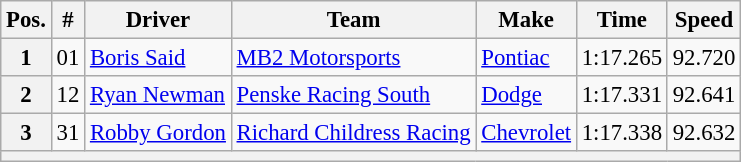<table class="wikitable" style="font-size:95%">
<tr>
<th>Pos.</th>
<th>#</th>
<th>Driver</th>
<th>Team</th>
<th>Make</th>
<th>Time</th>
<th>Speed</th>
</tr>
<tr>
<th>1</th>
<td>01</td>
<td><a href='#'>Boris Said</a></td>
<td><a href='#'>MB2 Motorsports</a></td>
<td><a href='#'>Pontiac</a></td>
<td>1:17.265</td>
<td>92.720</td>
</tr>
<tr>
<th>2</th>
<td>12</td>
<td><a href='#'>Ryan Newman</a></td>
<td><a href='#'>Penske Racing South</a></td>
<td><a href='#'>Dodge</a></td>
<td>1:17.331</td>
<td>92.641</td>
</tr>
<tr>
<th>3</th>
<td>31</td>
<td><a href='#'>Robby Gordon</a></td>
<td><a href='#'>Richard Childress Racing</a></td>
<td><a href='#'>Chevrolet</a></td>
<td>1:17.338</td>
<td>92.632</td>
</tr>
<tr>
<th colspan="7"></th>
</tr>
</table>
